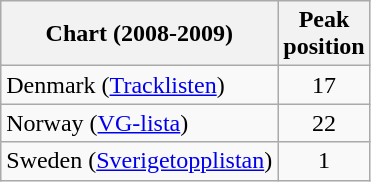<table class="wikitable">
<tr>
<th>Chart (2008-2009)</th>
<th>Peak<br>position</th>
</tr>
<tr>
<td>Denmark (<a href='#'>Tracklisten</a>)</td>
<td align="center">17</td>
</tr>
<tr>
<td>Norway (<a href='#'>VG-lista</a>)</td>
<td align="center">22</td>
</tr>
<tr>
<td>Sweden (<a href='#'>Sverigetopplistan</a>)</td>
<td align="center">1</td>
</tr>
</table>
